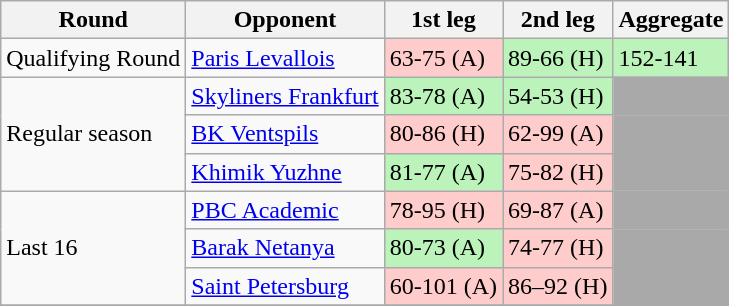<table class="wikitable">
<tr>
<th>Round</th>
<th>Opponent</th>
<th>1st leg</th>
<th>2nd leg</th>
<th>Aggregate</th>
</tr>
<tr>
<td>Qualifying Round</td>
<td> <a href='#'>Paris Levallois</a></td>
<td style="background:#ffcccc;">63-75 (A)</td>
<td style="background:#bbf3bb;">89-66 (H)</td>
<td style="background:#bbf3bb;">152-141</td>
</tr>
<tr>
<td rowspan=3>Regular season</td>
<td> <a href='#'>Skyliners Frankfurt</a></td>
<td style="background:#bbf3bb;">83-78 (A)</td>
<td style="background:#bbf3bb;">54-53 (H)</td>
<td bgcolor=darkgrey></td>
</tr>
<tr>
<td> <a href='#'>BK Ventspils</a></td>
<td style="background:#ffcccc;">80-86 (H)</td>
<td style="background:#ffcccc;">62-99 (A)</td>
<td bgcolor=darkgrey></td>
</tr>
<tr>
<td> <a href='#'>Khimik Yuzhne</a></td>
<td style="background:#bbf3bb;">81-77 (A)</td>
<td style="background:#ffcccc;">75-82 (H)</td>
<td bgcolor=darkgrey></td>
</tr>
<tr>
<td rowspan=3>Last 16</td>
<td> <a href='#'>PBC Academic</a></td>
<td style="background:#ffcccc;">78-95 (H)</td>
<td style="background:#ffcccc;">69-87 (A)</td>
<td bgcolor=darkgrey></td>
</tr>
<tr>
<td> <a href='#'>Barak Netanya</a></td>
<td style="background:#bbf3bb;">80-73 (A)</td>
<td style="background:#ffcccc;">74-77 (H)</td>
<td bgcolor=darkgrey></td>
</tr>
<tr>
<td> <a href='#'>Saint Petersburg</a></td>
<td style="background:#ffcccc;">60-101 (A)</td>
<td style="background:#ffcccc;">86–92 (H)</td>
<td bgcolor=darkgrey></td>
</tr>
<tr>
</tr>
</table>
